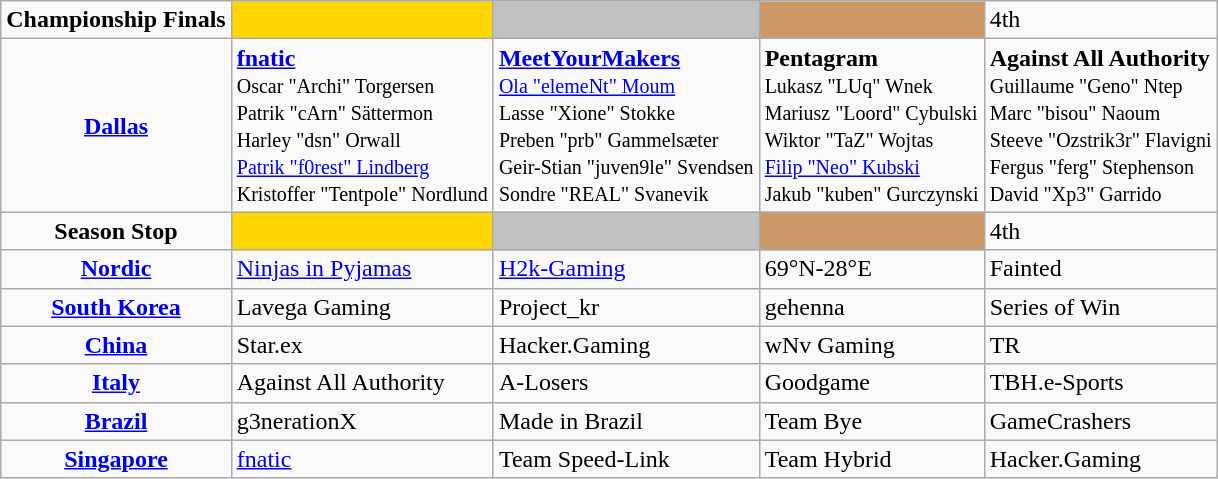<table class="wikitable" style="text-align:left">
<tr>
<td style="text-align:center"><strong>Championship Finals</strong></td>
<td style="text-align:center; background:gold;"></td>
<td style="text-align:center; background:silver;"></td>
<td style="text-align:center; background:#c96;"></td>
<td>4th</td>
</tr>
<tr>
<td style="text-align:center"> <strong><a href='#'>Dallas</a></strong></td>
<td> <strong><a href='#'>fnatic</a></strong><br><small> Oscar "Archi" Torgersen<br> Patrik "cArn" Sättermon<br> Harley "dsn" Orwall<br> <a href='#'>Patrik "f0rest" Lindberg</a><br> Kristoffer "Tentpole" Nordlund</small></td>
<td> <strong><a href='#'>MeetYourMakers</a></strong><br><small> <a href='#'>Ola "elemeNt" Moum</a><br> Lasse "Xione" Stokke<br> Preben "prb" Gammelsæter<br> Geir-Stian "juven9le" Svendsen<br> Sondre "REAL" Svanevik</small></td>
<td> <strong>Pentagram</strong><br><small> Lukasz "LUq" Wnek<br> Mariusz "Loord" Cybulski<br> Wiktor "TaZ" Wojtas<br> <a href='#'>Filip "Neo" Kubski</a><br> Jakub "kuben" Gurczynski</small></td>
<td> <strong>Against All Authority</strong><br><small> Guillaume "Geno" Ntep<br> Marc "bisou" Naoum<br> Steeve "Ozstrik3r" Flavigni<br> Fergus "ferg" Stephenson<br> David "Xp3" Garrido</small></td>
</tr>
<tr>
<td style="text-align:center"><strong>Season Stop</strong></td>
<td style="text-align:center; background:gold;"></td>
<td style="text-align:center; background:silver;"></td>
<td style="text-align:center; background:#c96;"></td>
<td>4th</td>
</tr>
<tr>
<td style="text-align:center"><strong><a href='#'>Nordic</a></strong></td>
<td> <a href='#'>Ninjas in Pyjamas</a></td>
<td> <a href='#'>H2k-Gaming</a></td>
<td> 69°N-28°E</td>
<td> Fainted</td>
</tr>
<tr>
<td style="text-align:center"> <strong><a href='#'>South Korea</a></strong></td>
<td> Lavega Gaming</td>
<td> Project_kr</td>
<td> gehenna</td>
<td> Series of Win</td>
</tr>
<tr>
<td style="text-align:center"> <strong><a href='#'>China</a></strong></td>
<td> Star.ex</td>
<td> Hacker.Gaming</td>
<td> wNv Gaming</td>
<td> TR</td>
</tr>
<tr>
<td style="text-align:center"> <strong><a href='#'>Italy</a></strong></td>
<td> Against All Authority</td>
<td> A-Losers</td>
<td> Goodgame</td>
<td> TBH.e-Sports</td>
</tr>
<tr>
<td style="text-align:center"> <strong><a href='#'>Brazil</a></strong></td>
<td> g3nerationX</td>
<td> Made in Brazil</td>
<td> Team Bye</td>
<td> GameCrashers</td>
</tr>
<tr>
<td style="text-align:center"> <strong><a href='#'>Singapore</a></strong></td>
<td> <a href='#'>fnatic</a></td>
<td> Team Speed-Link</td>
<td> Team Hybrid</td>
<td> Hacker.Gaming</td>
</tr>
</table>
